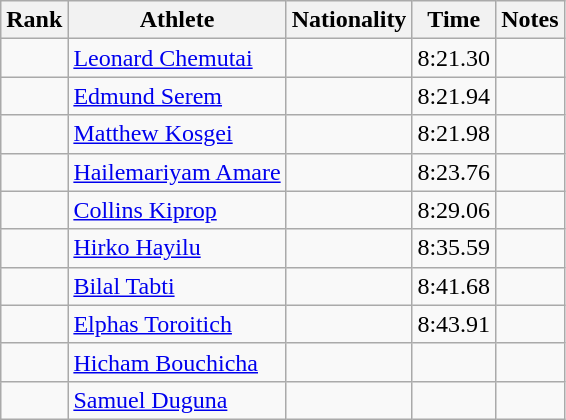<table class="wikitable sortable" style="text-align:center">
<tr>
<th>Rank</th>
<th>Athlete</th>
<th>Nationality</th>
<th>Time</th>
<th>Notes</th>
</tr>
<tr>
<td></td>
<td align="left"><a href='#'>Leonard Chemutai</a></td>
<td align=left></td>
<td>8:21.30</td>
<td></td>
</tr>
<tr>
<td></td>
<td align="left"><a href='#'>Edmund Serem</a></td>
<td align=left></td>
<td>8:21.94</td>
<td></td>
</tr>
<tr>
<td></td>
<td align="left"><a href='#'>Matthew Kosgei</a></td>
<td align=left></td>
<td>8:21.98</td>
<td></td>
</tr>
<tr>
<td></td>
<td align="left"><a href='#'>Hailemariyam Amare</a></td>
<td align=left></td>
<td>8:23.76</td>
<td></td>
</tr>
<tr>
<td></td>
<td align="left"><a href='#'>Collins Kiprop</a></td>
<td align=left></td>
<td>8:29.06</td>
<td></td>
</tr>
<tr>
<td></td>
<td align="left"><a href='#'>Hirko Hayilu</a></td>
<td align=left></td>
<td>8:35.59</td>
<td></td>
</tr>
<tr>
<td></td>
<td align="left"><a href='#'>Bilal Tabti</a></td>
<td align=left></td>
<td>8:41.68</td>
<td></td>
</tr>
<tr>
<td></td>
<td align="left"><a href='#'>Elphas Toroitich</a></td>
<td align=left></td>
<td>8:43.91</td>
<td></td>
</tr>
<tr>
<td></td>
<td align="left"><a href='#'>Hicham Bouchicha</a></td>
<td align=left></td>
<td></td>
<td></td>
</tr>
<tr>
<td></td>
<td align="left"><a href='#'>Samuel Duguna</a></td>
<td align=left></td>
<td></td>
<td></td>
</tr>
</table>
